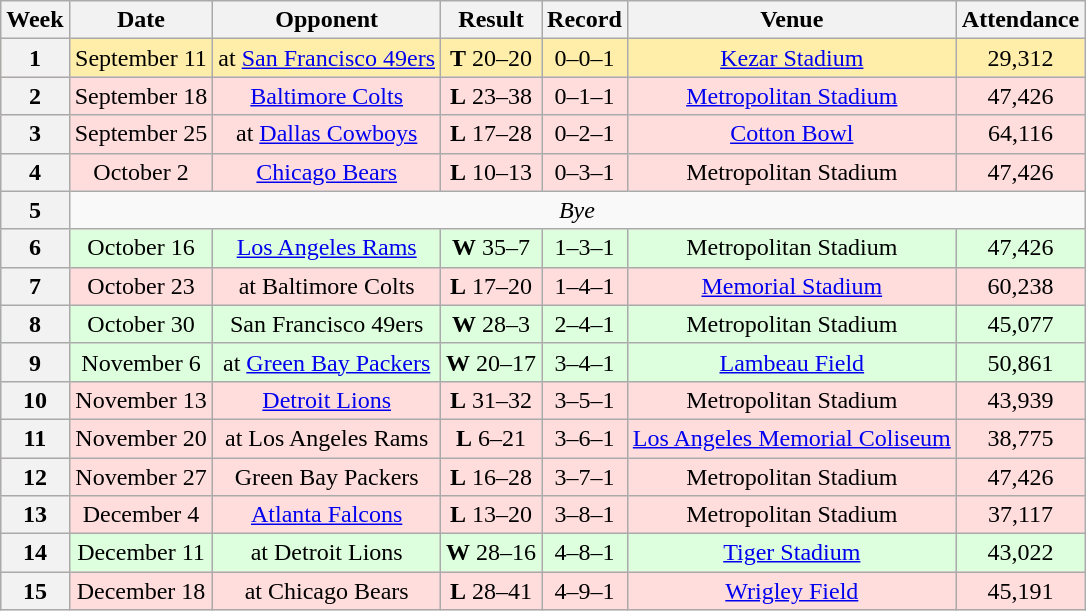<table class="wikitable" style="text-align:center">
<tr>
<th>Week</th>
<th>Date</th>
<th>Opponent</th>
<th>Result</th>
<th>Record</th>
<th>Venue</th>
<th>Attendance</th>
</tr>
<tr style="background: #ffeeaa;">
<th>1</th>
<td>September 11</td>
<td>at <a href='#'>San Francisco 49ers</a></td>
<td><strong>T</strong> 20–20</td>
<td>0–0–1</td>
<td><a href='#'>Kezar Stadium</a></td>
<td>29,312</td>
</tr>
<tr style="background: #ffdddd;">
<th>2</th>
<td>September 18</td>
<td><a href='#'>Baltimore Colts</a></td>
<td><strong>L</strong> 23–38</td>
<td>0–1–1</td>
<td><a href='#'>Metropolitan Stadium</a></td>
<td>47,426</td>
</tr>
<tr style="background: #ffdddd;">
<th>3</th>
<td>September 25</td>
<td>at <a href='#'>Dallas Cowboys</a></td>
<td><strong>L</strong> 17–28</td>
<td>0–2–1</td>
<td><a href='#'>Cotton Bowl</a></td>
<td>64,116</td>
</tr>
<tr style="background: #ffdddd;">
<th>4</th>
<td>October 2</td>
<td><a href='#'>Chicago Bears</a></td>
<td><strong>L</strong> 10–13</td>
<td>0–3–1</td>
<td>Metropolitan Stadium</td>
<td>47,426</td>
</tr>
<tr>
<th>5</th>
<td colspan="6"><em>Bye</em></td>
</tr>
<tr style="background: #ddffdd;">
<th>6</th>
<td>October 16</td>
<td><a href='#'>Los Angeles Rams</a></td>
<td><strong>W</strong> 35–7</td>
<td>1–3–1</td>
<td>Metropolitan Stadium</td>
<td>47,426</td>
</tr>
<tr style="background: #ffdddd;">
<th>7</th>
<td>October 23</td>
<td>at Baltimore Colts</td>
<td><strong>L</strong> 17–20</td>
<td>1–4–1</td>
<td><a href='#'>Memorial Stadium</a></td>
<td>60,238</td>
</tr>
<tr style="background: #ddffdd;">
<th>8</th>
<td>October 30</td>
<td>San Francisco 49ers</td>
<td><strong>W</strong> 28–3</td>
<td>2–4–1</td>
<td>Metropolitan Stadium</td>
<td>45,077</td>
</tr>
<tr style="background: #ddffdd;">
<th>9</th>
<td>November 6</td>
<td>at <a href='#'>Green Bay Packers</a></td>
<td><strong>W</strong> 20–17</td>
<td>3–4–1</td>
<td><a href='#'>Lambeau Field</a></td>
<td>50,861</td>
</tr>
<tr style="background: #ffdddd;">
<th>10</th>
<td>November 13</td>
<td><a href='#'>Detroit Lions</a></td>
<td><strong>L</strong> 31–32</td>
<td>3–5–1</td>
<td>Metropolitan Stadium</td>
<td>43,939</td>
</tr>
<tr style="background: #ffdddd;">
<th>11</th>
<td>November 20</td>
<td>at Los Angeles Rams</td>
<td><strong>L</strong> 6–21</td>
<td>3–6–1</td>
<td><a href='#'>Los Angeles Memorial Coliseum</a></td>
<td>38,775</td>
</tr>
<tr style="background: #ffdddd;">
<th>12</th>
<td>November 27</td>
<td>Green Bay Packers</td>
<td><strong>L</strong> 16–28</td>
<td>3–7–1</td>
<td>Metropolitan Stadium</td>
<td>47,426</td>
</tr>
<tr style="background: #ffdddd;">
<th>13</th>
<td>December 4</td>
<td><a href='#'>Atlanta Falcons</a></td>
<td><strong>L</strong> 13–20</td>
<td>3–8–1</td>
<td>Metropolitan Stadium</td>
<td>37,117</td>
</tr>
<tr style="background: #ddffdd;">
<th>14</th>
<td>December 11</td>
<td>at Detroit Lions</td>
<td><strong>W</strong> 28–16</td>
<td>4–8–1</td>
<td><a href='#'>Tiger Stadium</a></td>
<td>43,022</td>
</tr>
<tr style="background: #ffdddd;">
<th>15</th>
<td>December 18</td>
<td>at Chicago Bears</td>
<td><strong>L</strong> 28–41</td>
<td>4–9–1</td>
<td><a href='#'>Wrigley Field</a></td>
<td>45,191</td>
</tr>
</table>
